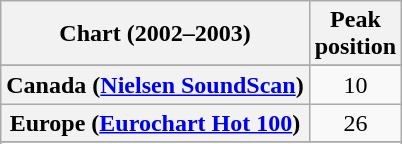<table class="wikitable sortable plainrowheaders" style="text-align:center">
<tr>
<th>Chart (2002–2003)</th>
<th>Peak<br>position</th>
</tr>
<tr>
</tr>
<tr>
</tr>
<tr>
</tr>
<tr>
</tr>
<tr>
<th scope="row">Canada (<a href='#'>Nielsen SoundScan</a>)</th>
<td>10</td>
</tr>
<tr>
<th scope="row">Europe (<a href='#'>Eurochart Hot 100</a>)</th>
<td>26</td>
</tr>
<tr>
</tr>
<tr>
</tr>
<tr>
</tr>
<tr>
</tr>
<tr>
</tr>
<tr>
</tr>
<tr>
</tr>
<tr>
</tr>
<tr>
</tr>
<tr>
</tr>
<tr>
</tr>
<tr>
</tr>
<tr>
</tr>
</table>
